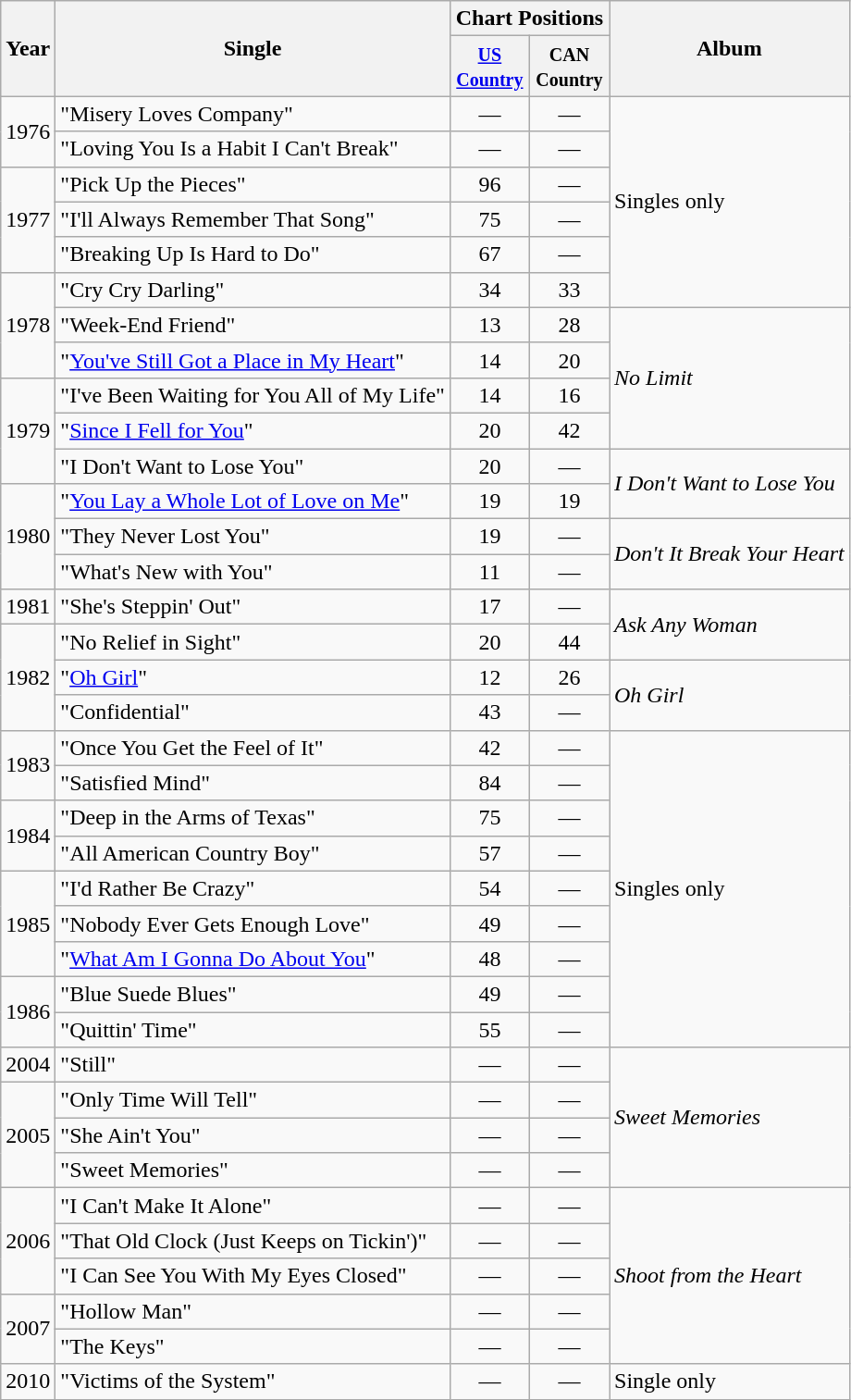<table class="wikitable">
<tr>
<th rowspan="2">Year</th>
<th rowspan="2">Single</th>
<th colspan="2">Chart Positions</th>
<th rowspan="2">Album</th>
</tr>
<tr>
<th width="50"><small><a href='#'>US Country</a></small></th>
<th width="50"><small>CAN Country</small></th>
</tr>
<tr>
<td rowspan="2">1976</td>
<td>"Misery Loves Company"</td>
<td align="center">—</td>
<td align="center">—</td>
<td rowspan="6">Singles only</td>
</tr>
<tr>
<td>"Loving You Is a Habit I Can't Break"</td>
<td align="center">—</td>
<td align="center">—</td>
</tr>
<tr>
<td rowspan="3">1977</td>
<td>"Pick Up the Pieces"</td>
<td align="center">96</td>
<td align="center">—</td>
</tr>
<tr>
<td>"I'll Always Remember That Song"</td>
<td align="center">75</td>
<td align="center">—</td>
</tr>
<tr>
<td>"Breaking Up Is Hard to Do"</td>
<td align="center">67</td>
<td align="center">—</td>
</tr>
<tr>
<td rowspan="3">1978</td>
<td>"Cry Cry Darling"</td>
<td align="center">34</td>
<td align="center">33</td>
</tr>
<tr>
<td>"Week-End Friend"</td>
<td align="center">13</td>
<td align="center">28</td>
<td rowspan="4"><em>No Limit</em></td>
</tr>
<tr>
<td>"<a href='#'>You've Still Got a Place in My Heart</a>"</td>
<td align="center">14</td>
<td align="center">20</td>
</tr>
<tr>
<td rowspan="3">1979</td>
<td>"I've Been Waiting for You All of My Life"</td>
<td align="center">14</td>
<td align="center">16</td>
</tr>
<tr>
<td>"<a href='#'>Since I Fell for You</a>"</td>
<td align="center">20</td>
<td align="center">42</td>
</tr>
<tr>
<td>"I Don't Want to Lose You"</td>
<td align="center">20</td>
<td align="center">—</td>
<td rowspan="2"><em> I Don't Want to Lose You</em></td>
</tr>
<tr>
<td rowspan="3">1980</td>
<td>"<a href='#'>You Lay a Whole Lot of Love on Me</a>"</td>
<td align="center">19</td>
<td align="center">19</td>
</tr>
<tr>
<td>"They Never Lost You"</td>
<td align="center">19</td>
<td align="center">—</td>
<td rowspan="2"><em>Don't It Break Your Heart</em></td>
</tr>
<tr>
<td>"What's New with You"</td>
<td align="center">11</td>
<td align="center">—</td>
</tr>
<tr>
<td>1981</td>
<td>"She's Steppin' Out"</td>
<td align="center">17</td>
<td align="center">—</td>
<td rowspan="2"><em>Ask Any Woman</em></td>
</tr>
<tr>
<td rowspan="3">1982</td>
<td>"No Relief in Sight"</td>
<td align="center">20</td>
<td align="center">44</td>
</tr>
<tr>
<td>"<a href='#'>Oh Girl</a>"</td>
<td align="center">12</td>
<td align="center">26</td>
<td rowspan="2"><em>Oh Girl</em></td>
</tr>
<tr>
<td>"Confidential"</td>
<td align="center">43</td>
<td align="center">—</td>
</tr>
<tr>
<td rowspan="2">1983</td>
<td>"Once You Get the Feel of It"</td>
<td align="center">42</td>
<td align="center">—</td>
<td rowspan="9">Singles only</td>
</tr>
<tr>
<td>"Satisfied Mind"</td>
<td align="center">84</td>
<td align="center">—</td>
</tr>
<tr>
<td rowspan="2">1984</td>
<td>"Deep in the Arms of Texas"</td>
<td align="center">75</td>
<td align="center">—</td>
</tr>
<tr>
<td>"All American Country Boy"</td>
<td align="center">57</td>
<td align="center">—</td>
</tr>
<tr>
<td rowspan="3">1985</td>
<td>"I'd Rather Be Crazy"</td>
<td align="center">54</td>
<td align="center">—</td>
</tr>
<tr>
<td>"Nobody Ever Gets Enough Love"</td>
<td align="center">49</td>
<td align="center">—</td>
</tr>
<tr>
<td>"<a href='#'>What Am I Gonna Do About You</a>"</td>
<td align="center">48</td>
<td align="center">—</td>
</tr>
<tr>
<td rowspan="2">1986</td>
<td>"Blue Suede Blues"</td>
<td align="center">49</td>
<td align="center">—</td>
</tr>
<tr>
<td>"Quittin' Time"</td>
<td align="center">55</td>
<td align="center">—</td>
</tr>
<tr>
<td>2004</td>
<td>"Still"</td>
<td align="center">—</td>
<td align="center">—</td>
<td rowspan="4"><em>Sweet Memories</em></td>
</tr>
<tr>
<td rowspan="3">2005</td>
<td>"Only Time Will Tell"</td>
<td align="center">—</td>
<td align="center">—</td>
</tr>
<tr>
<td>"She Ain't You"</td>
<td align="center">—</td>
<td align="center">—</td>
</tr>
<tr>
<td>"Sweet Memories"</td>
<td align="center">—</td>
<td align="center">—</td>
</tr>
<tr>
<td rowspan="3">2006</td>
<td>"I Can't Make It Alone"</td>
<td align="center">—</td>
<td align="center">—</td>
<td rowspan="5"><em>Shoot from the Heart</em></td>
</tr>
<tr>
<td>"That Old Clock (Just Keeps on Tickin')"</td>
<td align="center">—</td>
<td align="center">—</td>
</tr>
<tr>
<td>"I Can See You With My Eyes Closed"</td>
<td align="center">—</td>
<td align="center">—</td>
</tr>
<tr>
<td rowspan="2">2007</td>
<td>"Hollow Man"</td>
<td align="center">—</td>
<td align="center">—</td>
</tr>
<tr>
<td>"The Keys"</td>
<td align="center">—</td>
<td align="center">—</td>
</tr>
<tr>
<td>2010</td>
<td>"Victims of the System"</td>
<td align="center">—</td>
<td align="center">—</td>
<td>Single only</td>
</tr>
</table>
